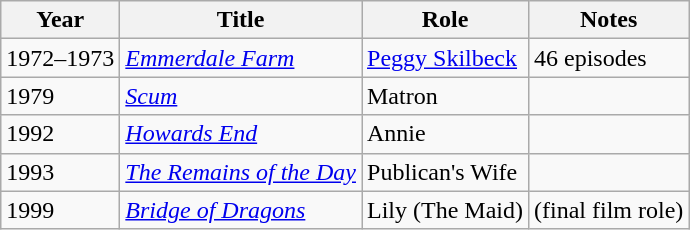<table class="wikitable">
<tr>
<th>Year</th>
<th>Title</th>
<th>Role</th>
<th>Notes</th>
</tr>
<tr>
<td>1972–1973</td>
<td><em><a href='#'>Emmerdale Farm</a></em></td>
<td><a href='#'>Peggy Skilbeck</a></td>
<td>46 episodes</td>
</tr>
<tr>
<td>1979</td>
<td><em><a href='#'>Scum</a></em></td>
<td>Matron</td>
<td></td>
</tr>
<tr>
<td>1992</td>
<td><em><a href='#'>Howards End</a></em></td>
<td>Annie</td>
<td></td>
</tr>
<tr>
<td>1993</td>
<td><em><a href='#'>The Remains of the Day</a></em></td>
<td>Publican's Wife</td>
<td></td>
</tr>
<tr>
<td>1999</td>
<td><em><a href='#'>Bridge of Dragons</a></em></td>
<td>Lily (The Maid)</td>
<td>(final film role)</td>
</tr>
</table>
